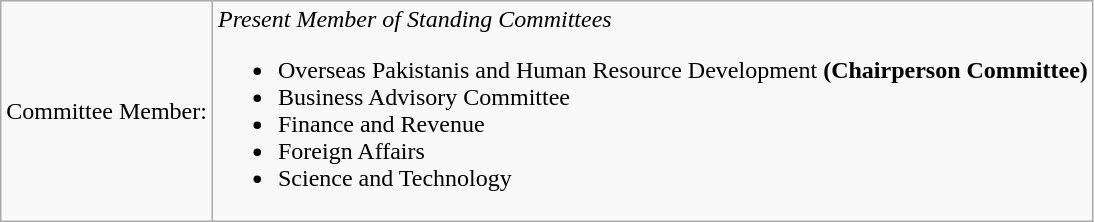<table class="wikitable">
<tr>
<td>Committee Member:</td>
<td colspan="2"><em>Present Member of Standing Committees</em><br><ul><li>Overseas Pakistanis and Human Resource Development <strong>(Chairperson Committee)</strong></li><li>Business Advisory Committee</li><li>Finance and Revenue</li><li>Foreign Affairs</li><li>Science and Technology</li></ul></td>
</tr>
</table>
